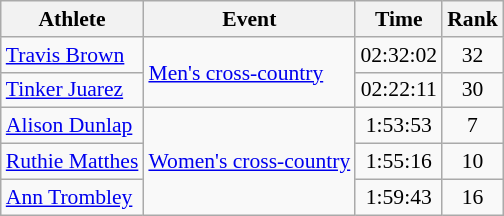<table class=wikitable style=font-size:90%;text-align:center>
<tr>
<th>Athlete</th>
<th>Event</th>
<th>Time</th>
<th>Rank</th>
</tr>
<tr>
<td align=left><a href='#'>Travis Brown</a></td>
<td align=left rowspan=2><a href='#'>Men's cross-country</a></td>
<td>02:32:02</td>
<td>32</td>
</tr>
<tr>
<td align=left><a href='#'>Tinker Juarez</a></td>
<td>02:22:11</td>
<td>30</td>
</tr>
<tr>
<td align=left><a href='#'>Alison Dunlap</a></td>
<td align=left rowspan=3><a href='#'>Women's cross-country</a></td>
<td>1:53:53</td>
<td>7</td>
</tr>
<tr>
<td align=left><a href='#'>Ruthie Matthes</a></td>
<td>1:55:16</td>
<td>10</td>
</tr>
<tr>
<td align=left><a href='#'>Ann Trombley</a></td>
<td>1:59:43</td>
<td>16</td>
</tr>
</table>
